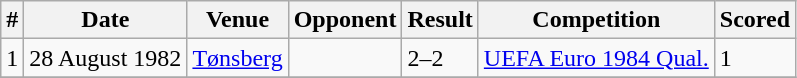<table class="wikitable">
<tr>
<th>#</th>
<th>Date</th>
<th>Venue</th>
<th>Opponent</th>
<th>Result</th>
<th>Competition</th>
<th>Scored</th>
</tr>
<tr>
<td>1</td>
<td>28 August 1982</td>
<td><a href='#'>Tønsberg</a></td>
<td></td>
<td>2–2</td>
<td><a href='#'>UEFA Euro 1984 Qual.</a></td>
<td>1</td>
</tr>
<tr>
</tr>
</table>
